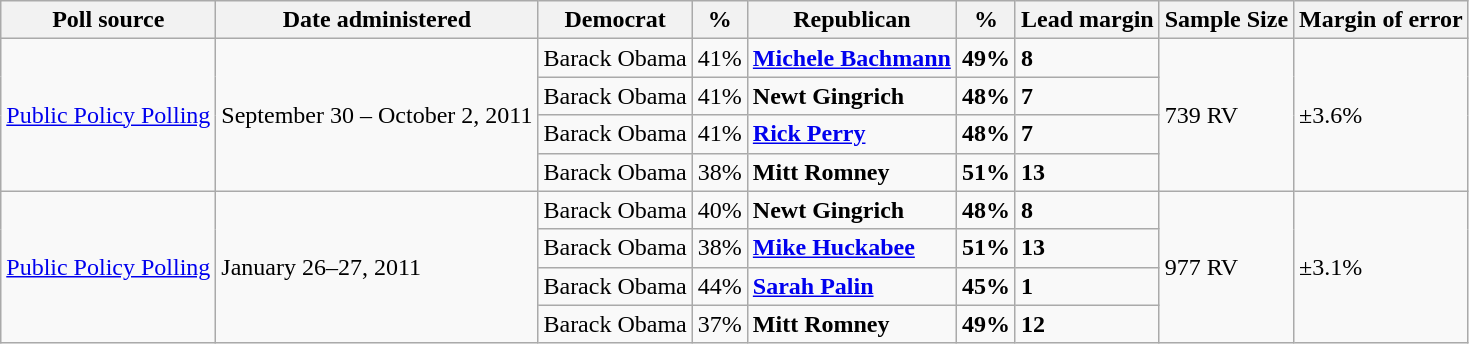<table class="wikitable">
<tr valign=bottom>
<th>Poll source</th>
<th>Date administered</th>
<th>Democrat</th>
<th>%</th>
<th>Republican</th>
<th>%</th>
<th>Lead margin</th>
<th>Sample Size</th>
<th>Margin of error</th>
</tr>
<tr>
<td rowspan=4><a href='#'>Public Policy Polling</a></td>
<td rowspan=4>September 30 – October 2, 2011</td>
<td>Barack Obama</td>
<td>41%</td>
<td><strong><a href='#'>Michele Bachmann</a></strong></td>
<td><strong>49%</strong></td>
<td><strong>8</strong></td>
<td rowspan=4>739 RV</td>
<td rowspan=4>±3.6%</td>
</tr>
<tr>
<td>Barack Obama</td>
<td>41%</td>
<td><strong>Newt Gingrich</strong></td>
<td><strong>48%</strong></td>
<td><strong>7</strong></td>
</tr>
<tr>
<td>Barack Obama</td>
<td>41%</td>
<td><strong><a href='#'>Rick Perry</a></strong></td>
<td><strong>48%</strong></td>
<td><strong>7</strong></td>
</tr>
<tr>
<td>Barack Obama</td>
<td>38%</td>
<td><strong>Mitt Romney</strong></td>
<td><strong>51%</strong></td>
<td><strong>13</strong></td>
</tr>
<tr>
<td rowspan=4><a href='#'>Public Policy Polling</a></td>
<td rowspan=4>January 26–27, 2011</td>
<td>Barack Obama</td>
<td>40%</td>
<td><strong>Newt Gingrich</strong></td>
<td><strong>48%</strong></td>
<td><strong>8</strong></td>
<td rowspan=4>977 RV</td>
<td rowspan=4>±3.1%</td>
</tr>
<tr>
<td>Barack Obama</td>
<td>38%</td>
<td><strong><a href='#'>Mike Huckabee</a></strong></td>
<td><strong>51%</strong></td>
<td><strong>13</strong></td>
</tr>
<tr>
<td>Barack Obama</td>
<td>44%</td>
<td><strong><a href='#'>Sarah Palin</a></strong></td>
<td><strong>45%</strong></td>
<td><strong>1</strong></td>
</tr>
<tr>
<td>Barack Obama</td>
<td>37%</td>
<td><strong>Mitt Romney</strong></td>
<td><strong>49%</strong></td>
<td><strong>12</strong></td>
</tr>
</table>
